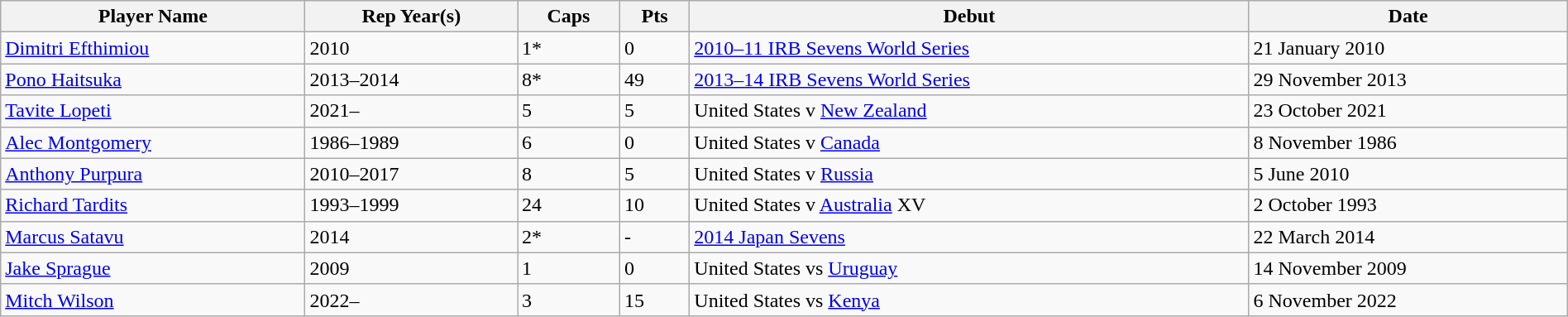<table class="wikitable sortable"  style="width:100%; white-space:nowrap;">
<tr>
<th>Player Name</th>
<th>Rep Year(s)</th>
<th>Caps</th>
<th>Pts</th>
<th>Debut</th>
<th>Date</th>
</tr>
<tr>
<td><a href='#'>Dimitri Efthimiou</a></td>
<td>2010</td>
<td>1*</td>
<td>0</td>
<td><a href='#'>2010–11 IRB Sevens World Series</a></td>
<td>21 January 2010</td>
</tr>
<tr>
<td><a href='#'>Pono Haitsuka</a></td>
<td>2013–2014</td>
<td>8*</td>
<td>49</td>
<td><a href='#'>2013–14 IRB Sevens World Series</a></td>
<td>29 November 2013</td>
</tr>
<tr>
<td><a href='#'>Tavite Lopeti</a></td>
<td>2021–</td>
<td>5</td>
<td>5</td>
<td>United States v <a href='#'>New Zealand</a></td>
<td>23 October 2021</td>
</tr>
<tr>
<td><a href='#'>Alec Montgomery</a></td>
<td>1986–1989</td>
<td>6</td>
<td>0</td>
<td>United States v <a href='#'>Canada</a></td>
<td>8 November 1986</td>
</tr>
<tr>
<td><a href='#'>Anthony Purpura</a></td>
<td>2010–2017</td>
<td>8</td>
<td>5</td>
<td>United States v <a href='#'>Russia</a></td>
<td>5 June 2010</td>
</tr>
<tr>
<td><a href='#'>Richard Tardits</a></td>
<td>1993–1999</td>
<td>24</td>
<td>10</td>
<td>United States v <a href='#'>Australia</a> XV</td>
<td>2 October 1993</td>
</tr>
<tr>
<td><a href='#'>Marcus Satavu</a></td>
<td>2014</td>
<td>2*</td>
<td>-</td>
<td><a href='#'>2014 Japan Sevens</a></td>
<td>22 March 2014</td>
</tr>
<tr>
<td><a href='#'>Jake Sprague</a></td>
<td>2009</td>
<td>1</td>
<td>0</td>
<td>United States vs <a href='#'>Uruguay</a></td>
<td>14 November 2009</td>
</tr>
<tr>
<td><a href='#'>Mitch Wilson</a></td>
<td>2022–</td>
<td>3</td>
<td>15</td>
<td>United States vs <a href='#'>Kenya</a></td>
<td>6 November 2022</td>
</tr>
</table>
